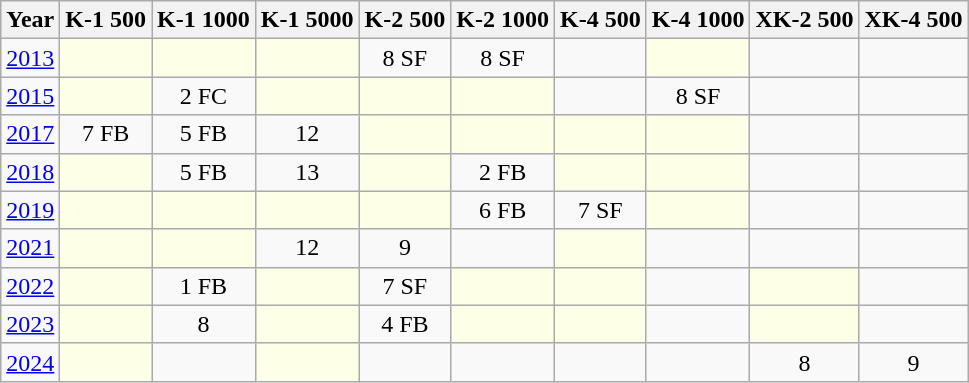<table class="wikitable" style="text-align:center;">
<tr>
<th>Year</th>
<th>K-1 500</th>
<th>K-1 1000</th>
<th>K-1 5000</th>
<th>K-2 500</th>
<th>K-2 1000</th>
<th>K-4 500</th>
<th>K-4 1000</th>
<th>XK-2 500</th>
<th>XK-4 500</th>
</tr>
<tr>
<td><a href='#'>2013</a></td>
<td style="background:#fdffe7"></td>
<td style="background:#fdffe7"></td>
<td style="background:#fdffe7"></td>
<td>8 SF</td>
<td>8 SF</td>
<td></td>
<td style="background:#fdffe7"></td>
<td></td>
<td></td>
</tr>
<tr>
<td><a href='#'>2015</a></td>
<td style="background:#fdffe7"></td>
<td>2 FC</td>
<td style="background:#fdffe7"></td>
<td style="background:#fdffe7"></td>
<td style="background:#fdffe7"></td>
<td></td>
<td>8 SF</td>
<td></td>
<td></td>
</tr>
<tr>
<td><a href='#'>2017</a></td>
<td>7 FB</td>
<td>5 FB</td>
<td>12</td>
<td style="background:#fdffe7"></td>
<td style="background:#fdffe7"></td>
<td style="background:#fdffe7"></td>
<td style="background:#fdffe7"></td>
<td></td>
<td></td>
</tr>
<tr>
<td><a href='#'>2018</a></td>
<td style="background:#fdffe7"></td>
<td>5 FB</td>
<td>13</td>
<td style="background:#fdffe7"></td>
<td>2 FB</td>
<td style="background:#fdffe7"></td>
<td style="background:#fdffe7"></td>
<td></td>
<td></td>
</tr>
<tr>
<td><a href='#'>2019</a></td>
<td style="background:#fdffe7"></td>
<td style="background:#fdffe7"></td>
<td style="background:#fdffe7"></td>
<td style="background:#fdffe7"></td>
<td>6 FB</td>
<td>7 SF</td>
<td style="background:#fdffe7"></td>
<td></td>
<td></td>
</tr>
<tr>
<td><a href='#'>2021</a></td>
<td style="background:#fdffe7"></td>
<td style="background:#fdffe7"></td>
<td>12</td>
<td>9</td>
<td></td>
<td style="background:#fdffe7"></td>
<td></td>
<td></td>
<td></td>
</tr>
<tr>
<td><a href='#'>2022</a></td>
<td style="background:#fdffe7"></td>
<td>1 FB</td>
<td style="background:#fdffe7"></td>
<td>7 SF</td>
<td style="background:#fdffe7"></td>
<td style="background:#fdffe7"></td>
<td></td>
<td style="background:#fdffe7"></td>
<td></td>
</tr>
<tr>
<td><a href='#'>2023</a></td>
<td style="background:#fdffe7"></td>
<td>8</td>
<td style="background:#fdffe7"></td>
<td>4 FB</td>
<td style="background:#fdffe7"></td>
<td style="background:#fdffe7"></td>
<td></td>
<td style="background:#fdffe7"></td>
<td></td>
</tr>
<tr>
<td><a href='#'>2024</a></td>
<td style="background:#fdffe7"></td>
<td></td>
<td style="background:#fdffe7"></td>
<td></td>
<td></td>
<td></td>
<td></td>
<td>8</td>
<td>9</td>
</tr>
</table>
